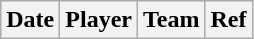<table class="wikitable">
<tr>
<th>Date</th>
<th>Player</th>
<th>Team</th>
<th>Ref</th>
</tr>
</table>
